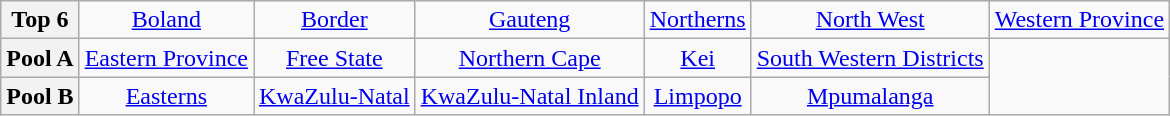<table class="wikitable" style="text-align: center" style="font-size: 95%; border: 1px #aaaaaa solid; border-collapse: collapse; clear:center;">
<tr>
<th>Top 6</th>
<td><a href='#'>Boland</a></td>
<td><a href='#'>Border</a></td>
<td><a href='#'>Gauteng</a></td>
<td><a href='#'>Northerns</a></td>
<td><a href='#'>North West</a></td>
<td><a href='#'>Western Province</a></td>
</tr>
<tr>
<th>Pool A</th>
<td><a href='#'>Eastern Province</a></td>
<td><a href='#'>Free State</a></td>
<td><a href='#'>Northern Cape</a></td>
<td><a href='#'>Kei</a></td>
<td><a href='#'>South Western Districts</a></td>
</tr>
<tr>
<th>Pool B</th>
<td><a href='#'>Easterns</a></td>
<td><a href='#'>KwaZulu-Natal</a></td>
<td><a href='#'>KwaZulu-Natal Inland</a></td>
<td><a href='#'>Limpopo</a></td>
<td><a href='#'>Mpumalanga</a></td>
</tr>
</table>
